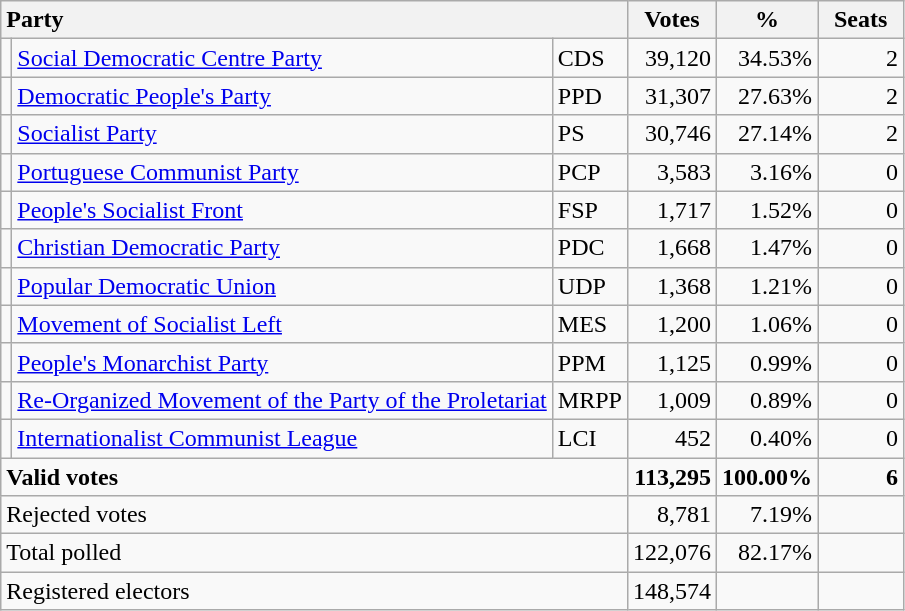<table class="wikitable" border="1" style="text-align:right;">
<tr>
<th style="text-align:left;" colspan=3>Party</th>
<th align=center width="50">Votes</th>
<th align=center width="50">%</th>
<th align=center width="50">Seats</th>
</tr>
<tr>
<td></td>
<td align=left style="white-space: nowrap;"><a href='#'>Social Democratic Centre Party</a></td>
<td align=left>CDS</td>
<td>39,120</td>
<td>34.53%</td>
<td>2</td>
</tr>
<tr>
<td></td>
<td align=left><a href='#'>Democratic People's Party</a></td>
<td align=left>PPD</td>
<td>31,307</td>
<td>27.63%</td>
<td>2</td>
</tr>
<tr>
<td></td>
<td align=left><a href='#'>Socialist Party</a></td>
<td align=left>PS</td>
<td>30,746</td>
<td>27.14%</td>
<td>2</td>
</tr>
<tr>
<td></td>
<td align=left><a href='#'>Portuguese Communist Party</a></td>
<td align=left>PCP</td>
<td>3,583</td>
<td>3.16%</td>
<td>0</td>
</tr>
<tr>
<td></td>
<td align=left><a href='#'>People's Socialist Front</a></td>
<td align=left>FSP</td>
<td>1,717</td>
<td>1.52%</td>
<td>0</td>
</tr>
<tr>
<td></td>
<td align=left style="white-space: nowrap;"><a href='#'>Christian Democratic Party</a></td>
<td align=left>PDC</td>
<td>1,668</td>
<td>1.47%</td>
<td>0</td>
</tr>
<tr>
<td></td>
<td align=left><a href='#'>Popular Democratic Union</a></td>
<td align=left>UDP</td>
<td>1,368</td>
<td>1.21%</td>
<td>0</td>
</tr>
<tr>
<td></td>
<td align=left><a href='#'>Movement of Socialist Left</a></td>
<td align=left>MES</td>
<td>1,200</td>
<td>1.06%</td>
<td>0</td>
</tr>
<tr>
<td></td>
<td align=left><a href='#'>People's Monarchist Party</a></td>
<td align=left>PPM</td>
<td>1,125</td>
<td>0.99%</td>
<td>0</td>
</tr>
<tr>
<td></td>
<td align=left><a href='#'>Re-Organized Movement of the Party of the Proletariat</a></td>
<td align=left>MRPP</td>
<td>1,009</td>
<td>0.89%</td>
<td>0</td>
</tr>
<tr>
<td></td>
<td align=left><a href='#'>Internationalist Communist League</a></td>
<td align=left>LCI</td>
<td>452</td>
<td>0.40%</td>
<td>0</td>
</tr>
<tr style="font-weight:bold">
<td align=left colspan=3>Valid votes</td>
<td>113,295</td>
<td>100.00%</td>
<td>6</td>
</tr>
<tr>
<td align=left colspan=3>Rejected votes</td>
<td>8,781</td>
<td>7.19%</td>
<td></td>
</tr>
<tr>
<td align=left colspan=3>Total polled</td>
<td>122,076</td>
<td>82.17%</td>
<td></td>
</tr>
<tr>
<td align=left colspan=3>Registered electors</td>
<td>148,574</td>
<td></td>
<td></td>
</tr>
</table>
